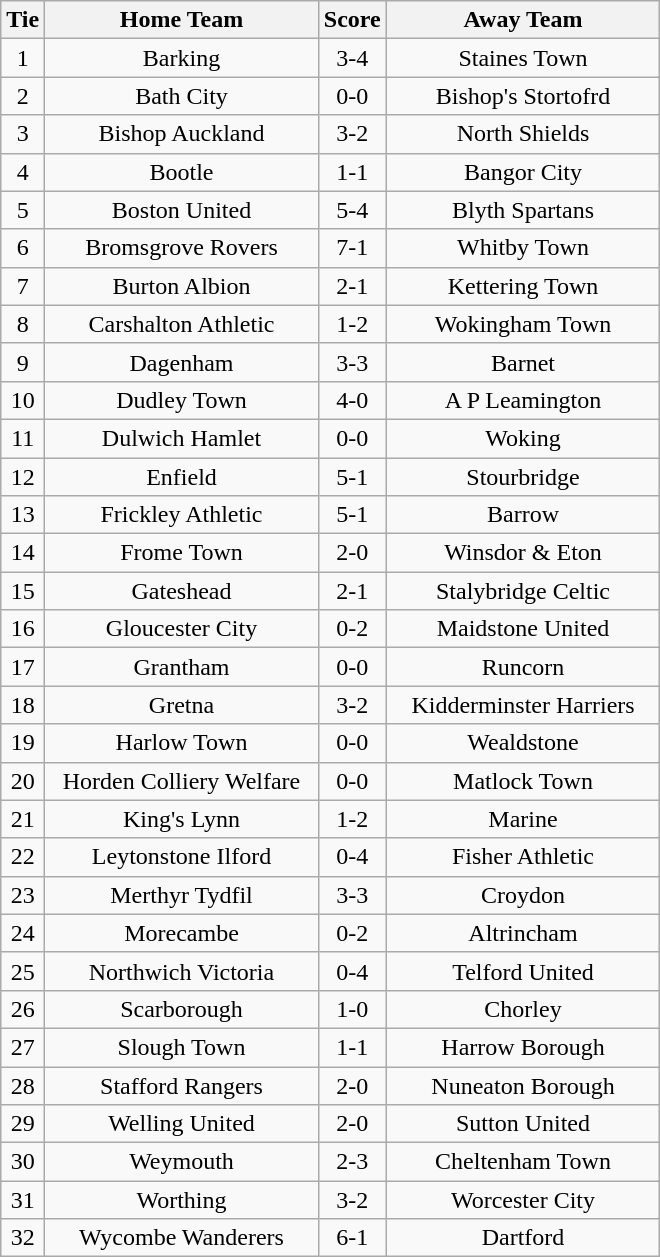<table class="wikitable" style="text-align:center;">
<tr>
<th width=20>Tie</th>
<th width=175>Home Team</th>
<th width=20>Score</th>
<th width=175>Away Team</th>
</tr>
<tr>
<td>1</td>
<td>Barking</td>
<td>3-4</td>
<td>Staines Town</td>
</tr>
<tr>
<td>2</td>
<td>Bath City</td>
<td>0-0</td>
<td>Bishop's Stortofrd</td>
</tr>
<tr>
<td>3</td>
<td>Bishop Auckland</td>
<td>3-2</td>
<td>North Shields</td>
</tr>
<tr>
<td>4</td>
<td>Bootle</td>
<td>1-1</td>
<td>Bangor City</td>
</tr>
<tr>
<td>5</td>
<td>Boston United</td>
<td>5-4</td>
<td>Blyth Spartans</td>
</tr>
<tr>
<td>6</td>
<td>Bromsgrove Rovers</td>
<td>7-1</td>
<td>Whitby Town</td>
</tr>
<tr>
<td>7</td>
<td>Burton Albion</td>
<td>2-1</td>
<td>Kettering Town</td>
</tr>
<tr>
<td>8</td>
<td>Carshalton Athletic</td>
<td>1-2</td>
<td>Wokingham Town</td>
</tr>
<tr>
<td>9</td>
<td>Dagenham</td>
<td>3-3</td>
<td>Barnet</td>
</tr>
<tr>
<td>10</td>
<td>Dudley Town</td>
<td>4-0</td>
<td>A P Leamington</td>
</tr>
<tr>
<td>11</td>
<td>Dulwich Hamlet</td>
<td>0-0</td>
<td>Woking</td>
</tr>
<tr>
<td>12</td>
<td>Enfield</td>
<td>5-1</td>
<td>Stourbridge</td>
</tr>
<tr>
<td>13</td>
<td>Frickley Athletic</td>
<td>5-1</td>
<td>Barrow</td>
</tr>
<tr>
<td>14</td>
<td>Frome Town</td>
<td>2-0</td>
<td>Winsdor & Eton</td>
</tr>
<tr>
<td>15</td>
<td>Gateshead</td>
<td>2-1</td>
<td>Stalybridge Celtic</td>
</tr>
<tr>
<td>16</td>
<td>Gloucester City</td>
<td>0-2</td>
<td>Maidstone United</td>
</tr>
<tr>
<td>17</td>
<td>Grantham</td>
<td>0-0</td>
<td>Runcorn</td>
</tr>
<tr>
<td>18</td>
<td>Gretna</td>
<td>3-2</td>
<td>Kidderminster Harriers</td>
</tr>
<tr>
<td>19</td>
<td>Harlow Town</td>
<td>0-0</td>
<td>Wealdstone</td>
</tr>
<tr>
<td>20</td>
<td>Horden Colliery Welfare</td>
<td>0-0</td>
<td>Matlock Town</td>
</tr>
<tr>
<td>21</td>
<td>King's Lynn</td>
<td>1-2</td>
<td>Marine</td>
</tr>
<tr>
<td>22</td>
<td>Leytonstone Ilford</td>
<td>0-4</td>
<td>Fisher Athletic</td>
</tr>
<tr>
<td>23</td>
<td>Merthyr Tydfil</td>
<td>3-3</td>
<td>Croydon</td>
</tr>
<tr>
<td>24</td>
<td>Morecambe</td>
<td>0-2</td>
<td>Altrincham</td>
</tr>
<tr>
<td>25</td>
<td>Northwich Victoria</td>
<td>0-4</td>
<td>Telford United</td>
</tr>
<tr>
<td>26</td>
<td>Scarborough</td>
<td>1-0</td>
<td>Chorley</td>
</tr>
<tr>
<td>27</td>
<td>Slough Town</td>
<td>1-1</td>
<td>Harrow Borough</td>
</tr>
<tr>
<td>28</td>
<td>Stafford Rangers</td>
<td>2-0</td>
<td>Nuneaton Borough</td>
</tr>
<tr>
<td>29</td>
<td>Welling United</td>
<td>2-0</td>
<td>Sutton United</td>
</tr>
<tr>
<td>30</td>
<td>Weymouth</td>
<td>2-3</td>
<td>Cheltenham Town</td>
</tr>
<tr>
<td>31</td>
<td>Worthing</td>
<td>3-2</td>
<td>Worcester City</td>
</tr>
<tr>
<td>32</td>
<td>Wycombe Wanderers</td>
<td>6-1</td>
<td>Dartford</td>
</tr>
</table>
